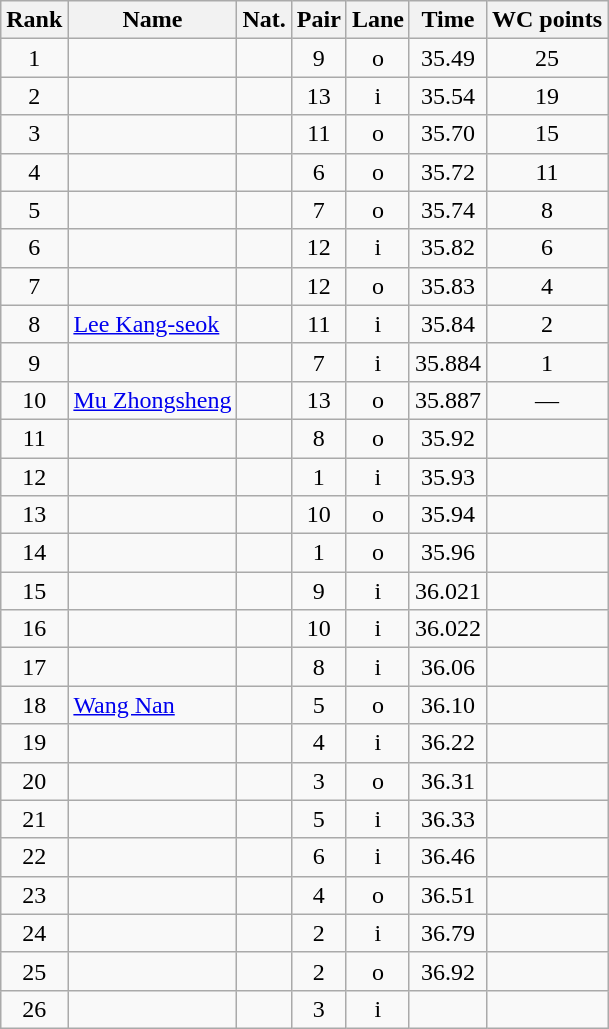<table class="wikitable sortable" style="text-align:center">
<tr>
<th>Rank</th>
<th>Name</th>
<th>Nat.</th>
<th>Pair</th>
<th>Lane</th>
<th>Time</th>
<th>WC points</th>
</tr>
<tr>
<td>1</td>
<td align=left></td>
<td></td>
<td>9</td>
<td>o</td>
<td>35.49</td>
<td>25</td>
</tr>
<tr>
<td>2</td>
<td align=left></td>
<td></td>
<td>13</td>
<td>i</td>
<td>35.54</td>
<td>19</td>
</tr>
<tr>
<td>3</td>
<td align=left></td>
<td></td>
<td>11</td>
<td>o</td>
<td>35.70</td>
<td>15</td>
</tr>
<tr>
<td>4</td>
<td align=left></td>
<td></td>
<td>6</td>
<td>o</td>
<td>35.72</td>
<td>11</td>
</tr>
<tr>
<td>5</td>
<td align=left></td>
<td></td>
<td>7</td>
<td>o</td>
<td>35.74</td>
<td>8</td>
</tr>
<tr>
<td>6</td>
<td align=left></td>
<td></td>
<td>12</td>
<td>i</td>
<td>35.82</td>
<td>6</td>
</tr>
<tr>
<td>7</td>
<td align=left></td>
<td></td>
<td>12</td>
<td>o</td>
<td>35.83</td>
<td>4</td>
</tr>
<tr>
<td>8</td>
<td align=left><a href='#'>Lee Kang-seok</a></td>
<td></td>
<td>11</td>
<td>i</td>
<td>35.84</td>
<td>2</td>
</tr>
<tr>
<td>9</td>
<td align=left></td>
<td></td>
<td>7</td>
<td>i</td>
<td>35.884</td>
<td>1</td>
</tr>
<tr>
<td>10</td>
<td align=left><a href='#'>Mu Zhongsheng</a></td>
<td></td>
<td>13</td>
<td>o</td>
<td>35.887</td>
<td>—</td>
</tr>
<tr>
<td>11</td>
<td align=left></td>
<td></td>
<td>8</td>
<td>o</td>
<td>35.92</td>
<td></td>
</tr>
<tr>
<td>12</td>
<td align=left></td>
<td></td>
<td>1</td>
<td>i</td>
<td>35.93</td>
<td></td>
</tr>
<tr>
<td>13</td>
<td align=left></td>
<td></td>
<td>10</td>
<td>o</td>
<td>35.94</td>
<td></td>
</tr>
<tr>
<td>14</td>
<td align=left></td>
<td></td>
<td>1</td>
<td>o</td>
<td>35.96</td>
<td></td>
</tr>
<tr>
<td>15</td>
<td align=left></td>
<td></td>
<td>9</td>
<td>i</td>
<td>36.021</td>
<td></td>
</tr>
<tr>
<td>16</td>
<td align=left></td>
<td></td>
<td>10</td>
<td>i</td>
<td>36.022</td>
<td></td>
</tr>
<tr>
<td>17</td>
<td align=left></td>
<td></td>
<td>8</td>
<td>i</td>
<td>36.06</td>
<td></td>
</tr>
<tr>
<td>18</td>
<td align=left><a href='#'>Wang Nan</a></td>
<td></td>
<td>5</td>
<td>o</td>
<td>36.10</td>
<td></td>
</tr>
<tr>
<td>19</td>
<td align=left></td>
<td></td>
<td>4</td>
<td>i</td>
<td>36.22</td>
<td></td>
</tr>
<tr>
<td>20</td>
<td align=left></td>
<td></td>
<td>3</td>
<td>o</td>
<td>36.31</td>
<td></td>
</tr>
<tr>
<td>21</td>
<td align=left></td>
<td></td>
<td>5</td>
<td>i</td>
<td>36.33</td>
<td></td>
</tr>
<tr>
<td>22</td>
<td align=left></td>
<td></td>
<td>6</td>
<td>i</td>
<td>36.46</td>
<td></td>
</tr>
<tr>
<td>23</td>
<td align=left></td>
<td></td>
<td>4</td>
<td>o</td>
<td>36.51</td>
<td></td>
</tr>
<tr>
<td>24</td>
<td align=left></td>
<td></td>
<td>2</td>
<td>i</td>
<td>36.79</td>
<td></td>
</tr>
<tr>
<td>25</td>
<td align=left></td>
<td></td>
<td>2</td>
<td>o</td>
<td>36.92</td>
<td></td>
</tr>
<tr>
<td>26</td>
<td align=left></td>
<td></td>
<td>3</td>
<td>i</td>
<td></td>
<td></td>
</tr>
</table>
